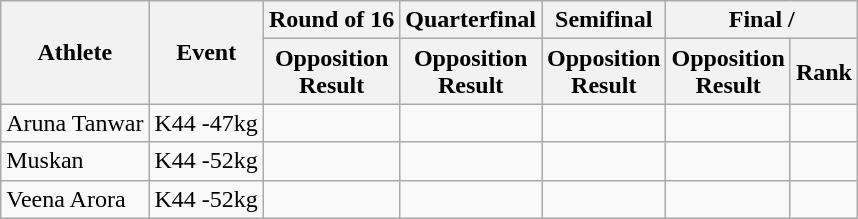<table class="wikitable">
<tr>
<th rowspan="2">Athlete</th>
<th rowspan="2">Event</th>
<th>Round of 16</th>
<th>Quarterfinal</th>
<th>Semifinal</th>
<th colspan="2">Final / </th>
</tr>
<tr>
<th>Opposition<br>Result</th>
<th>Opposition<br>Result</th>
<th>Opposition<br>Result</th>
<th>Opposition<br>Result</th>
<th>Rank</th>
</tr>
<tr>
<td>Aruna Tanwar</td>
<td>K44 -47kg</td>
<td></td>
<td></td>
<td></td>
<td></td>
<td></td>
</tr>
<tr>
<td>Muskan</td>
<td>K44 -52kg</td>
<td></td>
<td></td>
<td></td>
<td></td>
<td></td>
</tr>
<tr>
<td>Veena Arora</td>
<td>K44 -52kg</td>
<td></td>
<td></td>
<td></td>
<td></td>
<td></td>
</tr>
</table>
